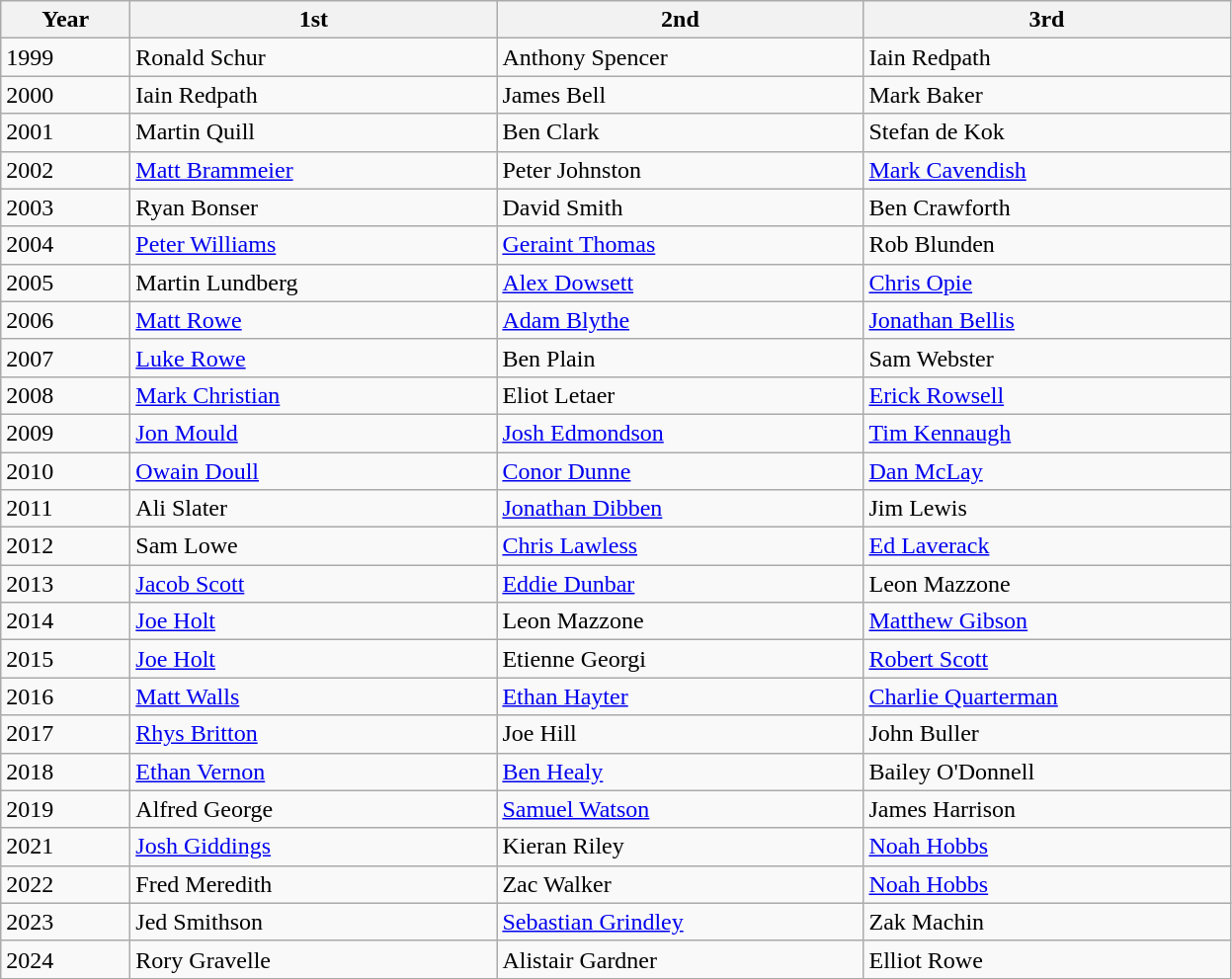<table class="wikitable">
<tr>
<th style="width:5em;">Year</th>
<th style="width:15em;">1st</th>
<th style="width:15em;">2nd</th>
<th style="width:15em;">3rd</th>
</tr>
<tr>
<td>1999</td>
<td> Ronald Schur</td>
<td> Anthony Spencer</td>
<td> Iain Redpath</td>
</tr>
<tr>
<td>2000</td>
<td> Iain Redpath</td>
<td> James Bell</td>
<td> Mark Baker</td>
</tr>
<tr>
<td>2001</td>
<td> Martin Quill</td>
<td> Ben Clark</td>
<td> Stefan de Kok</td>
</tr>
<tr>
<td>2002</td>
<td> <a href='#'>Matt Brammeier</a></td>
<td> Peter Johnston</td>
<td> <a href='#'>Mark Cavendish</a></td>
</tr>
<tr>
<td>2003</td>
<td> Ryan Bonser</td>
<td> David Smith</td>
<td> Ben Crawforth</td>
</tr>
<tr>
<td>2004</td>
<td> <a href='#'>Peter Williams</a></td>
<td> <a href='#'>Geraint Thomas</a></td>
<td> Rob Blunden</td>
</tr>
<tr>
<td>2005</td>
<td> Martin Lundberg</td>
<td> <a href='#'>Alex Dowsett</a></td>
<td> <a href='#'>Chris Opie</a></td>
</tr>
<tr>
<td>2006</td>
<td> <a href='#'>Matt Rowe</a></td>
<td> <a href='#'>Adam Blythe</a></td>
<td> <a href='#'>Jonathan Bellis</a></td>
</tr>
<tr>
<td>2007</td>
<td> <a href='#'>Luke Rowe</a></td>
<td> Ben Plain</td>
<td> Sam Webster</td>
</tr>
<tr>
<td>2008</td>
<td> <a href='#'>Mark Christian</a></td>
<td> Eliot Letaer</td>
<td> <a href='#'>Erick Rowsell</a></td>
</tr>
<tr>
<td>2009</td>
<td> <a href='#'>Jon Mould</a></td>
<td> <a href='#'>Josh Edmondson</a></td>
<td> <a href='#'>Tim Kennaugh</a></td>
</tr>
<tr>
<td>2010</td>
<td> <a href='#'>Owain Doull</a></td>
<td> <a href='#'>Conor Dunne</a></td>
<td> <a href='#'>Dan McLay</a></td>
</tr>
<tr>
<td>2011</td>
<td> Ali Slater</td>
<td> <a href='#'>Jonathan Dibben</a></td>
<td> Jim Lewis</td>
</tr>
<tr>
<td>2012</td>
<td> Sam Lowe</td>
<td> <a href='#'>Chris Lawless</a></td>
<td> <a href='#'>Ed Laverack</a></td>
</tr>
<tr>
<td>2013</td>
<td> <a href='#'>Jacob Scott</a></td>
<td> <a href='#'>Eddie Dunbar</a></td>
<td> Leon Mazzone</td>
</tr>
<tr>
<td>2014</td>
<td> <a href='#'>Joe Holt</a></td>
<td> Leon Mazzone</td>
<td> <a href='#'>Matthew Gibson</a></td>
</tr>
<tr>
<td>2015</td>
<td> <a href='#'>Joe Holt</a></td>
<td> Etienne Georgi</td>
<td> <a href='#'>Robert Scott</a></td>
</tr>
<tr>
<td>2016</td>
<td> <a href='#'>Matt Walls</a></td>
<td> <a href='#'>Ethan Hayter</a></td>
<td> <a href='#'>Charlie Quarterman</a></td>
</tr>
<tr>
<td>2017</td>
<td> <a href='#'>Rhys Britton</a></td>
<td> Joe Hill</td>
<td> John Buller</td>
</tr>
<tr>
<td>2018</td>
<td> <a href='#'>Ethan Vernon</a></td>
<td> <a href='#'>Ben Healy</a></td>
<td> Bailey O'Donnell</td>
</tr>
<tr>
<td>2019</td>
<td> Alfred George</td>
<td> <a href='#'>Samuel Watson</a></td>
<td> James Harrison</td>
</tr>
<tr>
<td>2021</td>
<td> <a href='#'>Josh Giddings</a></td>
<td> Kieran Riley</td>
<td> <a href='#'>Noah Hobbs</a></td>
</tr>
<tr>
<td>2022</td>
<td> Fred Meredith</td>
<td> Zac Walker</td>
<td> <a href='#'>Noah Hobbs</a></td>
</tr>
<tr>
<td>2023</td>
<td> Jed Smithson</td>
<td> <a href='#'>Sebastian Grindley</a></td>
<td> Zak Machin</td>
</tr>
<tr>
<td>2024</td>
<td> Rory Gravelle</td>
<td> Alistair Gardner</td>
<td> Elliot Rowe</td>
</tr>
</table>
